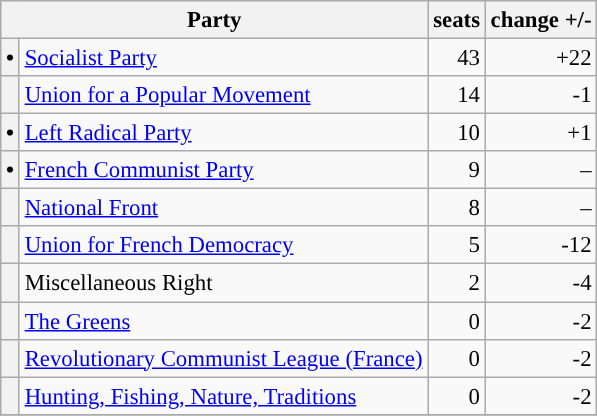<table class="wikitable" style="font-size: 95%;">
<tr>
<th colspan=2>Party</th>
<th>seats</th>
<th>change +/-</th>
</tr>
<tr>
<th style="background-color: "><span>•</span></th>
<td><a href='#'>Socialist Party</a></td>
<td align="right">43</td>
<td align="right">+22</td>
</tr>
<tr>
<th style="background-color: "></th>
<td><a href='#'>Union for a Popular Movement</a></td>
<td align="right">14</td>
<td align="right">-1</td>
</tr>
<tr>
<th style="background-color: "><span>•</span></th>
<td><a href='#'>Left Radical Party</a></td>
<td align="right">10</td>
<td align="right">+1</td>
</tr>
<tr>
<th style="background-color: "><span>•</span></th>
<td><a href='#'>French Communist Party</a></td>
<td align="right">9</td>
<td align="right">–</td>
</tr>
<tr>
<th style="background-color: "></th>
<td><a href='#'>National Front</a></td>
<td align="right">8</td>
<td align="right">–</td>
</tr>
<tr>
<th style="background-color: "></th>
<td><a href='#'>Union for French Democracy</a></td>
<td align="right">5</td>
<td align="right">-12</td>
</tr>
<tr>
<th style="background-color: "></th>
<td>Miscellaneous Right</td>
<td align="right">2</td>
<td align="right">-4</td>
</tr>
<tr>
<th style="background-color: "></th>
<td><a href='#'>The Greens</a></td>
<td align="right">0</td>
<td align="right">-2</td>
</tr>
<tr>
<th style="background-color: "></th>
<td><a href='#'>Revolutionary Communist League (France)</a></td>
<td align="right">0</td>
<td align="right">-2</td>
</tr>
<tr>
<th style="background-color: "></th>
<td><a href='#'>Hunting, Fishing, Nature, Traditions</a></td>
<td align="right">0</td>
<td align="right">-2</td>
</tr>
<tr>
</tr>
</table>
